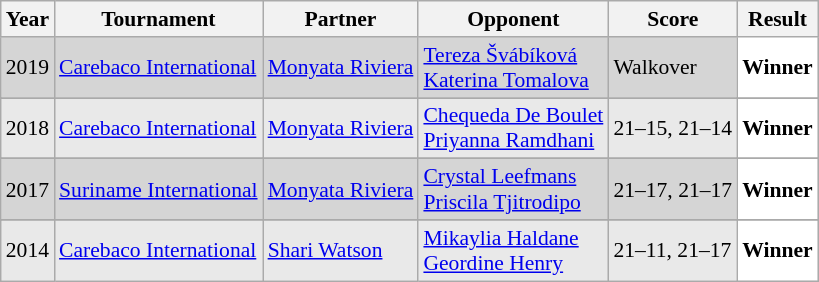<table class="sortable wikitable" style="font-size: 90%;">
<tr>
<th>Year</th>
<th>Tournament</th>
<th>Partner</th>
<th>Opponent</th>
<th>Score</th>
<th>Result</th>
</tr>
<tr style="background:#D5D5D5">
<td align="center">2019</td>
<td align="left"><a href='#'>Carebaco International</a></td>
<td align="left"> <a href='#'>Monyata Riviera</a></td>
<td align="left"> <a href='#'>Tereza Švábíková</a> <br>  <a href='#'>Katerina Tomalova</a></td>
<td align="left">Walkover</td>
<td style="text-align:left; background:white"> <strong>Winner</strong></td>
</tr>
<tr>
</tr>
<tr style="background:#E9E9E9">
<td align="center">2018</td>
<td align="left"><a href='#'>Carebaco International</a></td>
<td align="left"> <a href='#'>Monyata Riviera</a></td>
<td align="left"> <a href='#'>Chequeda De Boulet</a> <br>  <a href='#'>Priyanna Ramdhani</a></td>
<td align="left">21–15, 21–14</td>
<td style="text-align:left; background:white"> <strong>Winner</strong></td>
</tr>
<tr>
</tr>
<tr style="background:#D5D5D5">
<td align="center">2017</td>
<td align="left"><a href='#'>Suriname International</a></td>
<td align="left"> <a href='#'>Monyata Riviera</a></td>
<td align="left"> <a href='#'>Crystal Leefmans</a> <br>  <a href='#'>Priscila Tjitrodipo</a></td>
<td align="left">21–17, 21–17</td>
<td style="text-align:left; background:white"> <strong>Winner</strong></td>
</tr>
<tr>
</tr>
<tr style="background:#E9E9E9">
<td align="center">2014</td>
<td align="left"><a href='#'>Carebaco International</a></td>
<td align="left"> <a href='#'>Shari Watson</a></td>
<td align="left"> <a href='#'>Mikaylia Haldane</a> <br>  <a href='#'>Geordine Henry</a></td>
<td align="left">21–11, 21–17</td>
<td style="text-align:left; background:white"> <strong>Winner</strong></td>
</tr>
</table>
